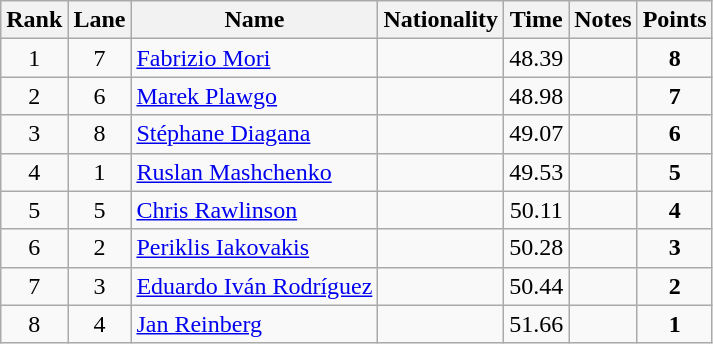<table class="wikitable sortable" style="text-align:center">
<tr>
<th>Rank</th>
<th>Lane</th>
<th>Name</th>
<th>Nationality</th>
<th>Time</th>
<th>Notes</th>
<th>Points</th>
</tr>
<tr>
<td>1</td>
<td>7</td>
<td align=left><a href='#'>Fabrizio Mori</a></td>
<td align=left></td>
<td>48.39</td>
<td></td>
<td><strong>8</strong></td>
</tr>
<tr>
<td>2</td>
<td>6</td>
<td align=left><a href='#'>Marek Plawgo</a></td>
<td align=left></td>
<td>48.98</td>
<td></td>
<td><strong>7</strong></td>
</tr>
<tr>
<td>3</td>
<td>8</td>
<td align=left><a href='#'>Stéphane Diagana</a></td>
<td align=left></td>
<td>49.07</td>
<td></td>
<td><strong>6</strong></td>
</tr>
<tr>
<td>4</td>
<td>1</td>
<td align=left><a href='#'>Ruslan Mashchenko</a></td>
<td align=left></td>
<td>49.53</td>
<td></td>
<td><strong>5</strong></td>
</tr>
<tr>
<td>5</td>
<td>5</td>
<td align=left><a href='#'>Chris Rawlinson</a></td>
<td align=left></td>
<td>50.11</td>
<td></td>
<td><strong>4</strong></td>
</tr>
<tr>
<td>6</td>
<td>2</td>
<td align=left><a href='#'>Periklis Iakovakis</a></td>
<td align=left></td>
<td>50.28</td>
<td></td>
<td><strong>3</strong></td>
</tr>
<tr>
<td>7</td>
<td>3</td>
<td align=left><a href='#'>Eduardo Iván Rodríguez</a></td>
<td align=left></td>
<td>50.44</td>
<td></td>
<td><strong>2</strong></td>
</tr>
<tr>
<td>8</td>
<td>4</td>
<td align=left><a href='#'>Jan Reinberg</a></td>
<td align=left></td>
<td>51.66</td>
<td></td>
<td><strong>1</strong></td>
</tr>
</table>
